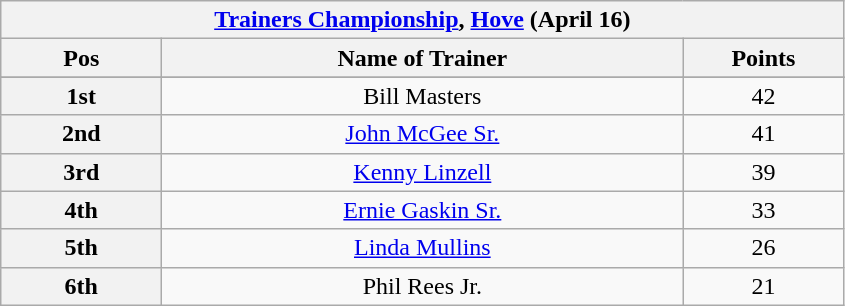<table class="wikitable">
<tr>
<th colspan="3"><a href='#'>Trainers Championship</a>, <a href='#'>Hove</a> (April 16)</th>
</tr>
<tr>
<th width=100>Pos</th>
<th width=340>Name of Trainer</th>
<th width=100>Points</th>
</tr>
<tr>
</tr>
<tr align=center>
<th>1st</th>
<td>Bill Masters</td>
<td>42</td>
</tr>
<tr align=center>
<th>2nd</th>
<td><a href='#'>John McGee Sr.</a></td>
<td>41</td>
</tr>
<tr align=center>
<th>3rd</th>
<td><a href='#'>Kenny Linzell</a></td>
<td>39</td>
</tr>
<tr align=center>
<th>4th</th>
<td><a href='#'>Ernie Gaskin Sr.</a></td>
<td>33</td>
</tr>
<tr align=center>
<th>5th</th>
<td><a href='#'>Linda Mullins</a></td>
<td>26</td>
</tr>
<tr align=center>
<th>6th</th>
<td>Phil Rees Jr.</td>
<td>21</td>
</tr>
</table>
